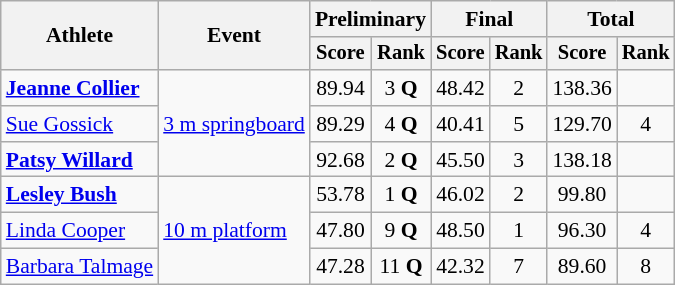<table class=wikitable style=font-size:90%;text-align:center>
<tr>
<th rowspan=2>Athlete</th>
<th rowspan=2>Event</th>
<th colspan=2>Preliminary</th>
<th colspan=2>Final</th>
<th colspan=2>Total</th>
</tr>
<tr style=font-size:95%>
<th>Score</th>
<th>Rank</th>
<th>Score</th>
<th>Rank</th>
<th>Score</th>
<th>Rank</th>
</tr>
<tr>
<td align=left><strong><a href='#'>Jeanne Collier</a></strong></td>
<td align=left rowspan=3><a href='#'>3 m springboard</a></td>
<td>89.94</td>
<td>3 <strong>Q</strong></td>
<td>48.42</td>
<td>2</td>
<td>138.36</td>
<td></td>
</tr>
<tr>
<td align=left><a href='#'>Sue Gossick</a></td>
<td>89.29</td>
<td>4 <strong>Q</strong></td>
<td>40.41</td>
<td>5</td>
<td>129.70</td>
<td>4</td>
</tr>
<tr>
<td align=left><strong><a href='#'>Patsy Willard</a></strong></td>
<td>92.68</td>
<td>2 <strong>Q</strong></td>
<td>45.50</td>
<td>3</td>
<td>138.18</td>
<td></td>
</tr>
<tr>
<td align=left><strong><a href='#'>Lesley Bush</a></strong></td>
<td align=left rowspan=3><a href='#'>10 m platform</a></td>
<td>53.78</td>
<td>1 <strong>Q</strong></td>
<td>46.02</td>
<td>2</td>
<td>99.80</td>
<td></td>
</tr>
<tr>
<td align=left><a href='#'>Linda Cooper</a></td>
<td>47.80</td>
<td>9 <strong>Q</strong></td>
<td>48.50</td>
<td>1</td>
<td>96.30</td>
<td>4</td>
</tr>
<tr>
<td align=left><a href='#'>Barbara Talmage</a></td>
<td>47.28</td>
<td>11 <strong>Q</strong></td>
<td>42.32</td>
<td>7</td>
<td>89.60</td>
<td>8</td>
</tr>
</table>
